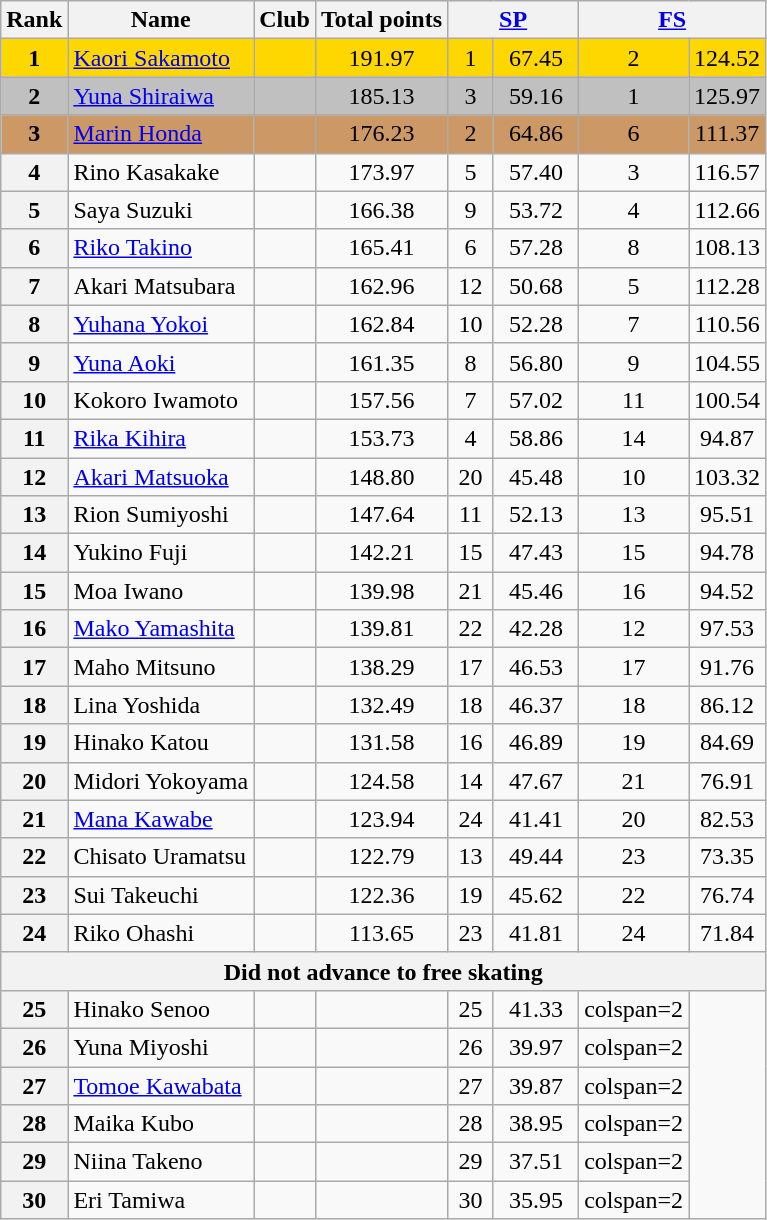<table class="wikitable sortable">
<tr>
<th>Rank</th>
<th>Name</th>
<th>Club</th>
<th>Total points</th>
<th colspan="2" width="80px"><a href='#'>SP</a></th>
<th colspan="2" width="80px"><a href='#'>FS</a></th>
</tr>
<tr bgcolor="gold">
<td align="center"><strong>1</strong></td>
<td><a href='#'>Kaori Sakamoto</a></td>
<td></td>
<td align="center">191.97</td>
<td align="center">1</td>
<td align="center">67.45</td>
<td align="center">2</td>
<td align="center">124.52</td>
</tr>
<tr bgcolor="silver">
<td align="center"><strong>2</strong></td>
<td><a href='#'>Yuna Shiraiwa</a></td>
<td></td>
<td align="center">185.13</td>
<td align="center">3</td>
<td align="center">59.16</td>
<td align="center">1</td>
<td align="center">125.97</td>
</tr>
<tr bgcolor="cc9966">
<td align="center"><strong>3</strong></td>
<td><a href='#'>Marin Honda</a></td>
<td></td>
<td align="center">176.23</td>
<td align="center">2</td>
<td align="center">64.86</td>
<td align="center">6</td>
<td align="center">111.37</td>
</tr>
<tr>
<th>4</th>
<td>Rino Kasakake</td>
<td></td>
<td align="center">173.97</td>
<td align="center">5</td>
<td align="center">57.40</td>
<td align="center">3</td>
<td align="center">116.57</td>
</tr>
<tr>
<th>5</th>
<td>Saya Suzuki</td>
<td></td>
<td align="center">166.38</td>
<td align="center">9</td>
<td align="center">53.72</td>
<td align="center">4</td>
<td align="center">112.66</td>
</tr>
<tr>
<th>6</th>
<td><a href='#'>Riko Takino</a></td>
<td></td>
<td align="center">165.41</td>
<td align="center">6</td>
<td align="center">57.28</td>
<td align="center">8</td>
<td align="center">108.13</td>
</tr>
<tr>
<th>7</th>
<td>Akari Matsubara</td>
<td></td>
<td align="center">162.96</td>
<td align="center">12</td>
<td align="center">50.68</td>
<td align="center">5</td>
<td align="center">112.28</td>
</tr>
<tr>
<th>8</th>
<td><a href='#'>Yuhana Yokoi</a></td>
<td></td>
<td align="center">162.84</td>
<td align="center">10</td>
<td align="center">52.28</td>
<td align="center">7</td>
<td align="center">110.56</td>
</tr>
<tr>
<th>9</th>
<td><a href='#'>Yuna Aoki</a></td>
<td></td>
<td align="center">161.35</td>
<td align="center">8</td>
<td align="center">56.80</td>
<td align="center">9</td>
<td align="center">104.55</td>
</tr>
<tr>
<th>10</th>
<td>Kokoro Iwamoto</td>
<td></td>
<td align="center">157.56</td>
<td align="center">7</td>
<td align="center">57.02</td>
<td align="center">11</td>
<td align="center">100.54</td>
</tr>
<tr>
<th>11</th>
<td><a href='#'>Rika Kihira</a></td>
<td></td>
<td align="center">153.73</td>
<td align="center">4</td>
<td align="center">58.86</td>
<td align="center">14</td>
<td align="center">94.87</td>
</tr>
<tr>
<th>12</th>
<td><a href='#'>Akari Matsuoka</a></td>
<td></td>
<td align="center">148.80</td>
<td align="center">20</td>
<td align="center">45.48</td>
<td align="center">10</td>
<td align="center">103.32</td>
</tr>
<tr>
<th>13</th>
<td>Rion Sumiyoshi</td>
<td></td>
<td align="center">147.64</td>
<td align="center">11</td>
<td align="center">52.13</td>
<td align="center">13</td>
<td align="center">95.51</td>
</tr>
<tr>
<th>14</th>
<td>Yukino Fuji</td>
<td></td>
<td align="center">142.21</td>
<td align="center">15</td>
<td align="center">47.43</td>
<td align="center">15</td>
<td align="center">94.78</td>
</tr>
<tr>
<th>15</th>
<td>Moa Iwano</td>
<td></td>
<td align="center">139.98</td>
<td align="center">21</td>
<td align="center">45.46</td>
<td align="center">16</td>
<td align="center">94.52</td>
</tr>
<tr>
<th>16</th>
<td><a href='#'>Mako Yamashita</a></td>
<td></td>
<td align="center">139.81</td>
<td align="center">22</td>
<td align="center">42.28</td>
<td align="center">12</td>
<td align="center">97.53</td>
</tr>
<tr>
<th>17</th>
<td>Maho Mitsuno</td>
<td></td>
<td align="center">138.29</td>
<td align="center">17</td>
<td align="center">46.53</td>
<td align="center">17</td>
<td align="center">91.76</td>
</tr>
<tr>
<th>18</th>
<td>Lina Yoshida</td>
<td></td>
<td align="center">132.49</td>
<td align="center">18</td>
<td align="center">46.37</td>
<td align="center">18</td>
<td align="center">86.12</td>
</tr>
<tr>
<th>19</th>
<td>Hinako Katou</td>
<td></td>
<td align="center">131.58</td>
<td align="center">16</td>
<td align="center">46.89</td>
<td align="center">19</td>
<td align="center">84.69</td>
</tr>
<tr>
<th>20</th>
<td>Midori Yokoyama</td>
<td></td>
<td align="center">124.58</td>
<td align="center">14</td>
<td align="center">47.67</td>
<td align="center">21</td>
<td align="center">76.91</td>
</tr>
<tr>
<th>21</th>
<td><a href='#'>Mana Kawabe</a></td>
<td></td>
<td align="center">123.94</td>
<td align="center">24</td>
<td align="center">41.41</td>
<td align="center">20</td>
<td align="center">82.53</td>
</tr>
<tr>
<th>22</th>
<td>Chisato Uramatsu</td>
<td></td>
<td align="center">122.79</td>
<td align="center">13</td>
<td align="center">49.44</td>
<td align="center">23</td>
<td align="center">73.35</td>
</tr>
<tr>
<th>23</th>
<td>Sui Takeuchi</td>
<td></td>
<td align="center">122.36</td>
<td align="center">19</td>
<td align="center">45.62</td>
<td align="center">22</td>
<td align="center">76.74</td>
</tr>
<tr>
<th>24</th>
<td>Riko Ohashi</td>
<td></td>
<td align="center">113.65</td>
<td align="center">23</td>
<td align="center">41.81</td>
<td align="center">24</td>
<td align="center">71.84</td>
</tr>
<tr>
<th colspan=8>Did not advance to free skating</th>
</tr>
<tr>
<th>25</th>
<td>Hinako Senoo</td>
<td></td>
<td></td>
<td align="center">25</td>
<td align="center">41.33</td>
<td>colspan=2 </td>
</tr>
<tr>
<th>26</th>
<td>Yuna Miyoshi</td>
<td></td>
<td></td>
<td align="center">26</td>
<td align="center">39.97</td>
<td>colspan=2 </td>
</tr>
<tr>
<th>27</th>
<td><a href='#'>Tomoe Kawabata</a></td>
<td></td>
<td></td>
<td align="center">27</td>
<td align="center">39.87</td>
<td>colspan=2 </td>
</tr>
<tr>
<th>28</th>
<td>Maika Kubo</td>
<td></td>
<td></td>
<td align="center">28</td>
<td align="center">38.95</td>
<td>colspan=2 </td>
</tr>
<tr>
<th>29</th>
<td>Niina Takeno</td>
<td></td>
<td></td>
<td align="center">29</td>
<td align="center">37.51</td>
<td>colspan=2 </td>
</tr>
<tr>
<th>30</th>
<td>Eri Tamiwa</td>
<td></td>
<td></td>
<td align="center">30</td>
<td align="center">35.95</td>
<td>colspan=2 </td>
</tr>
</table>
